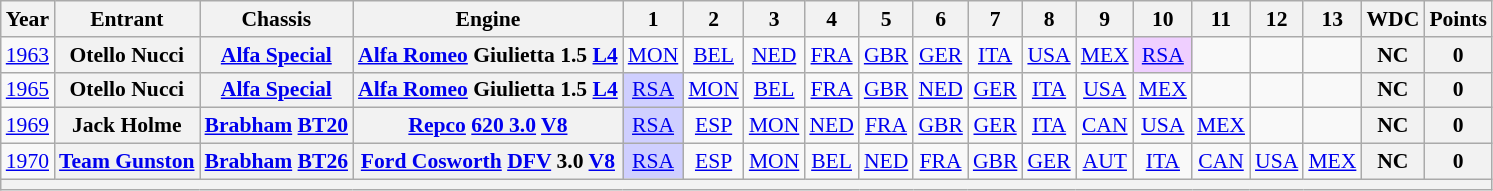<table class="wikitable" style="text-align:center; font-size:90%">
<tr>
<th>Year</th>
<th>Entrant</th>
<th>Chassis</th>
<th>Engine</th>
<th>1</th>
<th>2</th>
<th>3</th>
<th>4</th>
<th>5</th>
<th>6</th>
<th>7</th>
<th>8</th>
<th>9</th>
<th>10</th>
<th>11</th>
<th>12</th>
<th>13</th>
<th>WDC</th>
<th>Points</th>
</tr>
<tr>
<td><a href='#'>1963</a></td>
<th>Otello Nucci</th>
<th><a href='#'>Alfa Special</a></th>
<th><a href='#'>Alfa Romeo</a> Giulietta 1.5 <a href='#'>L4</a></th>
<td><a href='#'>MON</a></td>
<td><a href='#'>BEL</a></td>
<td><a href='#'>NED</a></td>
<td><a href='#'>FRA</a></td>
<td><a href='#'>GBR</a></td>
<td><a href='#'>GER</a></td>
<td><a href='#'>ITA</a></td>
<td><a href='#'>USA</a></td>
<td><a href='#'>MEX</a></td>
<td style="background:#EFCFFF;"><a href='#'>RSA</a><br></td>
<td></td>
<td></td>
<td></td>
<th>NC</th>
<th>0</th>
</tr>
<tr>
<td><a href='#'>1965</a></td>
<th>Otello Nucci</th>
<th><a href='#'>Alfa Special</a></th>
<th><a href='#'>Alfa Romeo</a> Giulietta 1.5 <a href='#'>L4</a></th>
<td style="background:#CFCFFF;"><a href='#'>RSA</a><br></td>
<td><a href='#'>MON</a></td>
<td><a href='#'>BEL</a></td>
<td><a href='#'>FRA</a></td>
<td><a href='#'>GBR</a></td>
<td><a href='#'>NED</a></td>
<td><a href='#'>GER</a></td>
<td><a href='#'>ITA</a></td>
<td><a href='#'>USA</a></td>
<td><a href='#'>MEX</a></td>
<td></td>
<td></td>
<td></td>
<th>NC</th>
<th>0</th>
</tr>
<tr>
<td><a href='#'>1969</a></td>
<th>Jack Holme</th>
<th><a href='#'>Brabham</a> <a href='#'>BT20</a></th>
<th><a href='#'>Repco</a> <a href='#'>620 3.0</a> <a href='#'>V8</a></th>
<td style="background:#CFCFFF;"><a href='#'>RSA</a><br></td>
<td><a href='#'>ESP</a></td>
<td><a href='#'>MON</a></td>
<td><a href='#'>NED</a></td>
<td><a href='#'>FRA</a></td>
<td><a href='#'>GBR</a></td>
<td><a href='#'>GER</a></td>
<td><a href='#'>ITA</a></td>
<td><a href='#'>CAN</a></td>
<td><a href='#'>USA</a></td>
<td><a href='#'>MEX</a></td>
<td></td>
<td></td>
<th>NC</th>
<th>0</th>
</tr>
<tr>
<td><a href='#'>1970</a></td>
<th><a href='#'>Team Gunston</a></th>
<th><a href='#'>Brabham</a> <a href='#'>BT26</a></th>
<th><a href='#'>Ford Cosworth</a> <a href='#'>DFV</a> 3.0 <a href='#'>V8</a></th>
<td style="background:#CFCFFF;"><a href='#'>RSA</a><br></td>
<td><a href='#'>ESP</a></td>
<td><a href='#'>MON</a></td>
<td><a href='#'>BEL</a></td>
<td><a href='#'>NED</a></td>
<td><a href='#'>FRA</a></td>
<td><a href='#'>GBR</a></td>
<td><a href='#'>GER</a></td>
<td><a href='#'>AUT</a></td>
<td><a href='#'>ITA</a></td>
<td><a href='#'>CAN</a></td>
<td><a href='#'>USA</a></td>
<td><a href='#'>MEX</a></td>
<th>NC</th>
<th>0</th>
</tr>
<tr>
<th colspan="19"></th>
</tr>
</table>
